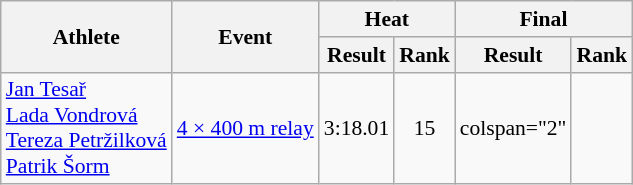<table class="wikitable" style="font-size:90%">
<tr>
<th rowspan="2">Athlete</th>
<th rowspan="2">Event</th>
<th colspan="2">Heat</th>
<th colspan="2">Final</th>
</tr>
<tr>
<th>Result</th>
<th>Rank</th>
<th>Result</th>
<th>Rank</th>
</tr>
<tr style=text-align:center>
<td style=text-align:left><a href='#'>Jan Tesař</a><br><a href='#'>Lada Vondrová</a><br><a href='#'>Tereza Petržilková</a><br><a href='#'>Patrik Šorm</a></td>
<td style=text-align:left><a href='#'>4 × 400 m relay</a></td>
<td>3:18.01</td>
<td>15</td>
<td>colspan="2" </td>
</tr>
</table>
